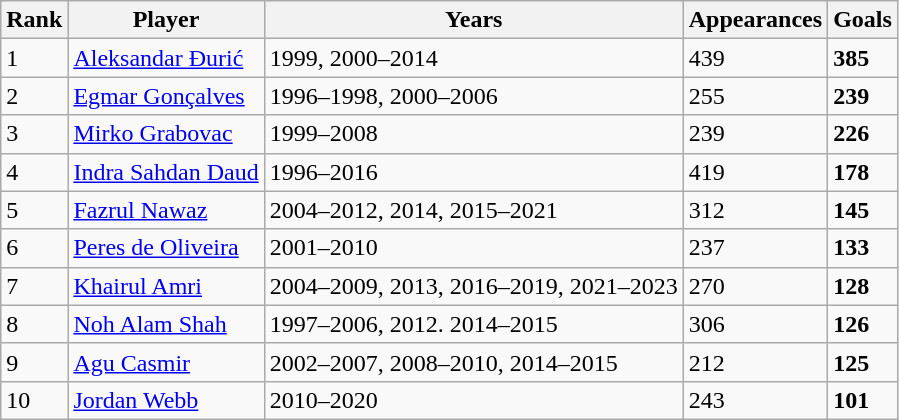<table class="wikitable">
<tr>
<th>Rank</th>
<th>Player</th>
<th>Years</th>
<th>Appearances</th>
<th>Goals</th>
</tr>
<tr>
<td>1</td>
<td> <a href='#'>Aleksandar Đurić</a></td>
<td>1999, 2000–2014</td>
<td>439</td>
<td><strong>385</strong></td>
</tr>
<tr>
<td>2</td>
<td> <a href='#'>Egmar Gonçalves</a></td>
<td>1996–1998, 2000–2006</td>
<td>255</td>
<td><strong>239</strong></td>
</tr>
<tr>
<td>3</td>
<td> <a href='#'>Mirko Grabovac</a></td>
<td>1999–2008</td>
<td>239</td>
<td><strong>226</strong></td>
</tr>
<tr>
<td>4</td>
<td> <a href='#'>Indra Sahdan Daud</a></td>
<td>1996–2016</td>
<td>419</td>
<td><strong>178</strong></td>
</tr>
<tr>
<td>5</td>
<td> <a href='#'>Fazrul Nawaz</a></td>
<td>2004–2012, 2014, 2015–2021</td>
<td>312</td>
<td><strong>145</strong></td>
</tr>
<tr>
<td>6</td>
<td> <a href='#'>Peres de Oliveira</a></td>
<td>2001–2010</td>
<td>237</td>
<td><strong>133</strong></td>
</tr>
<tr>
<td>7</td>
<td> <a href='#'>Khairul Amri</a></td>
<td>2004–2009, 2013, 2016–2019, 2021–2023</td>
<td>270</td>
<td><strong>128</strong></td>
</tr>
<tr>
<td>8</td>
<td> <a href='#'>Noh Alam Shah</a></td>
<td>1997–2006, 2012. 2014–2015</td>
<td>306</td>
<td><strong>126</strong></td>
</tr>
<tr>
<td>9</td>
<td> <a href='#'>Agu Casmir</a></td>
<td>2002–2007, 2008–2010, 2014–2015</td>
<td>212</td>
<td><strong>125</strong></td>
</tr>
<tr>
<td>10</td>
<td> <a href='#'>Jordan Webb</a></td>
<td>2010–2020</td>
<td>243</td>
<td><strong>101</strong></td>
</tr>
</table>
